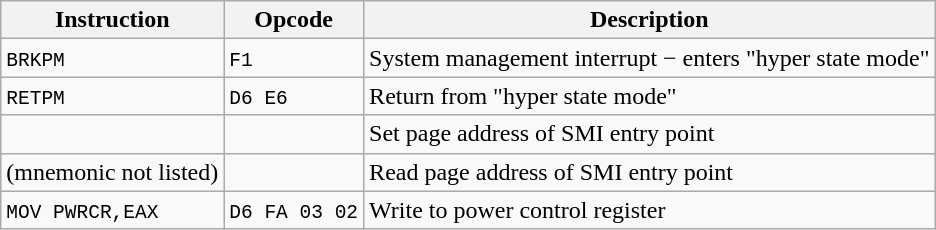<table class="wikitable">
<tr>
<th>Instruction</th>
<th>Opcode</th>
<th>Description</th>
</tr>
<tr>
<td><code>BRKPM</code></td>
<td><code>F1</code></td>
<td>System management interrupt − enters "hyper state mode"</td>
</tr>
<tr>
<td><code>RETPM</code></td>
<td><code>D6 E6</code></td>
<td>Return from "hyper state mode"</td>
</tr>
<tr>
<td></td>
<td></td>
<td>Set page address of SMI entry point</td>
</tr>
<tr>
<td>(mnemonic not listed)</td>
<td></td>
<td>Read page address of SMI entry point</td>
</tr>
<tr>
<td><code>MOV PWRCR,EAX</code></td>
<td><code>D6 FA 03 02</code></td>
<td>Write to power control register</td>
</tr>
</table>
